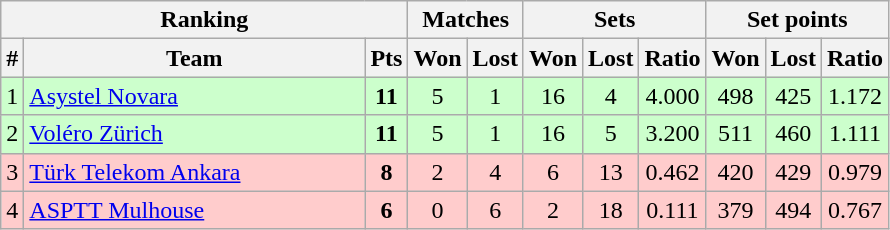<table class=wikitable style="text-align:center">
<tr>
<th colspan=3>Ranking</th>
<th colspan=2>Matches</th>
<th colspan=3>Sets</th>
<th colspan=3>Set points</th>
</tr>
<tr>
<th>#</th>
<th width=220>Team</th>
<th width=20>Pts</th>
<th width=20>Won</th>
<th width=20>Lost</th>
<th width=20>Won</th>
<th width=20>Lost</th>
<th width=20>Ratio</th>
<th width=20>Won</th>
<th width=20>Lost</th>
<th width=20>Ratio</th>
</tr>
<tr style="background: #ccffcc;">
<td>1</td>
<td align=left>  <a href='#'>Asystel Novara</a></td>
<td><strong>11</strong></td>
<td>5</td>
<td>1</td>
<td>16</td>
<td>4</td>
<td>4.000</td>
<td>498</td>
<td>425</td>
<td>1.172</td>
</tr>
<tr style="background: #ccffcc;">
<td>2</td>
<td align=left> <a href='#'>Voléro Zürich</a></td>
<td><strong>11</strong></td>
<td>5</td>
<td>1</td>
<td>16</td>
<td>5</td>
<td>3.200</td>
<td>511</td>
<td>460</td>
<td>1.111</td>
</tr>
<tr style="background: #ffcccc;">
<td>3</td>
<td align=left>  <a href='#'>Türk Telekom Ankara</a></td>
<td><strong>8</strong></td>
<td>2</td>
<td>4</td>
<td>6</td>
<td>13</td>
<td>0.462</td>
<td>420</td>
<td>429</td>
<td>0.979</td>
</tr>
<tr style="background: #ffcccc;">
<td>4</td>
<td align=left> <a href='#'>ASPTT Mulhouse</a></td>
<td><strong>6</strong></td>
<td>0</td>
<td>6</td>
<td>2</td>
<td>18</td>
<td>0.111</td>
<td>379</td>
<td>494</td>
<td>0.767</td>
</tr>
</table>
